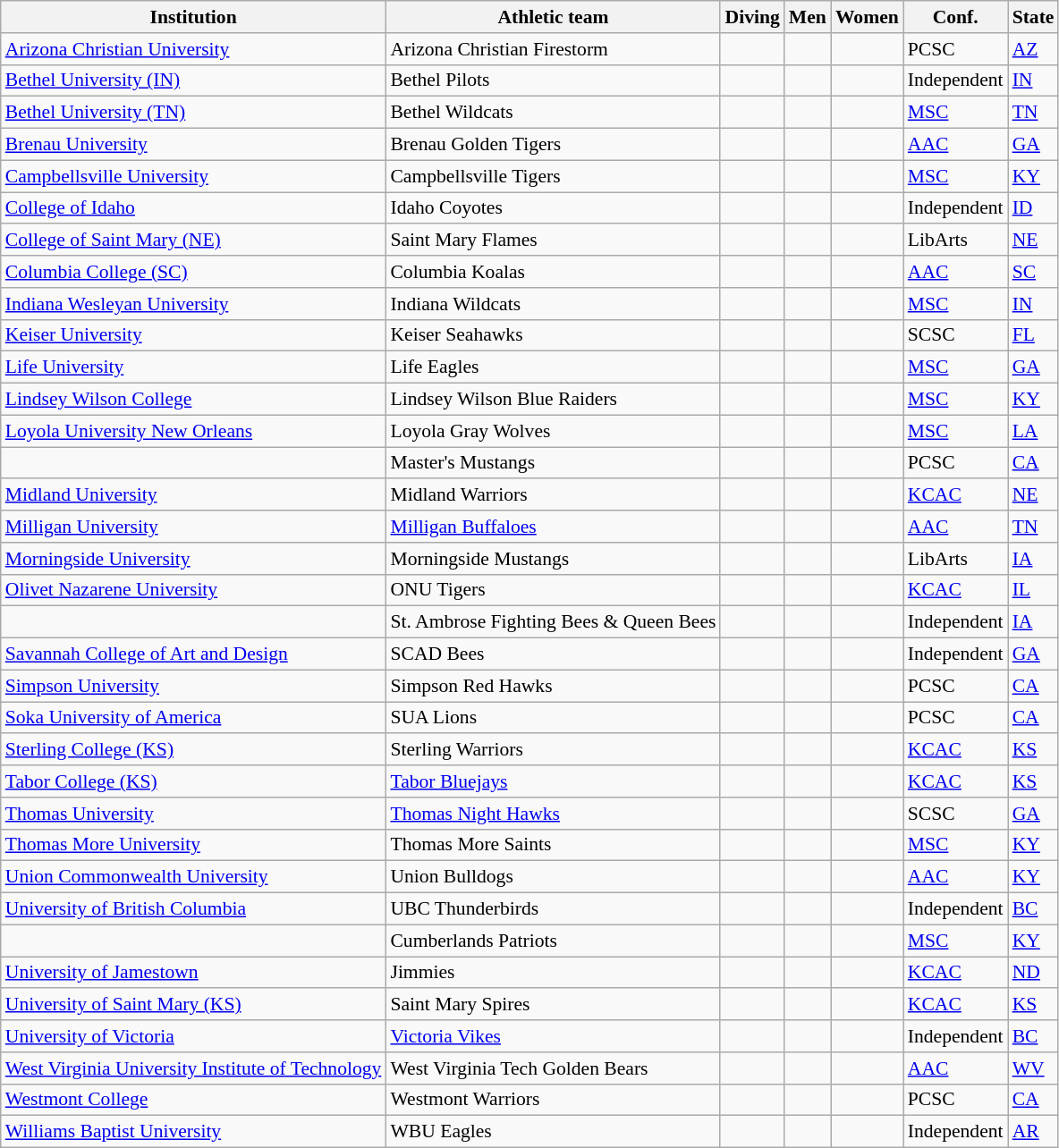<table class="wikitable sortable" style="font-size:90%">
<tr>
<th>Institution</th>
<th>Athletic team</th>
<th>Diving</th>
<th>Men</th>
<th>Women</th>
<th>Conf.</th>
<th>State</th>
</tr>
<tr>
<td><a href='#'>Arizona Christian University</a></td>
<td>Arizona Christian Firestorm</td>
<td></td>
<td></td>
<td></td>
<td>PCSC</td>
<td><a href='#'>AZ</a></td>
</tr>
<tr>
<td><a href='#'>Bethel University (IN)</a></td>
<td>Bethel Pilots</td>
<td></td>
<td></td>
<td></td>
<td>Independent</td>
<td><a href='#'>IN</a></td>
</tr>
<tr>
<td><a href='#'>Bethel University (TN)</a></td>
<td>Bethel Wildcats</td>
<td></td>
<td></td>
<td></td>
<td><a href='#'>MSC</a></td>
<td><a href='#'>TN</a></td>
</tr>
<tr>
<td><a href='#'>Brenau University</a></td>
<td>Brenau Golden Tigers</td>
<td></td>
<td></td>
<td></td>
<td><a href='#'>AAC</a></td>
<td><a href='#'>GA</a></td>
</tr>
<tr>
<td><a href='#'>Campbellsville University</a></td>
<td>Campbellsville Tigers</td>
<td></td>
<td></td>
<td></td>
<td><a href='#'>MSC</a></td>
<td><a href='#'>KY</a></td>
</tr>
<tr>
<td><a href='#'>College of Idaho</a></td>
<td>Idaho Coyotes</td>
<td></td>
<td></td>
<td></td>
<td>Independent</td>
<td><a href='#'>ID</a></td>
</tr>
<tr>
<td><a href='#'>College of Saint Mary (NE)</a></td>
<td>Saint Mary Flames</td>
<td></td>
<td></td>
<td></td>
<td>LibArts</td>
<td><a href='#'>NE</a></td>
</tr>
<tr>
<td><a href='#'>Columbia College (SC)</a></td>
<td>Columbia Koalas</td>
<td></td>
<td></td>
<td></td>
<td><a href='#'>AAC</a></td>
<td><a href='#'>SC</a></td>
</tr>
<tr>
<td><a href='#'>Indiana Wesleyan University</a></td>
<td>Indiana Wildcats</td>
<td></td>
<td></td>
<td></td>
<td><a href='#'>MSC</a></td>
<td><a href='#'>IN</a></td>
</tr>
<tr>
<td><a href='#'>Keiser University</a></td>
<td>Keiser Seahawks</td>
<td></td>
<td></td>
<td></td>
<td>SCSC</td>
<td><a href='#'>FL</a></td>
</tr>
<tr>
<td><a href='#'>Life University</a></td>
<td>Life Eagles</td>
<td></td>
<td></td>
<td></td>
<td><a href='#'>MSC</a></td>
<td><a href='#'>GA</a></td>
</tr>
<tr>
<td><a href='#'>Lindsey Wilson College</a></td>
<td>Lindsey Wilson Blue Raiders</td>
<td></td>
<td></td>
<td></td>
<td><a href='#'>MSC</a></td>
<td><a href='#'>KY</a></td>
</tr>
<tr>
<td><a href='#'>Loyola University New Orleans</a></td>
<td>Loyola Gray Wolves</td>
<td></td>
<td></td>
<td></td>
<td><a href='#'>MSC</a></td>
<td><a href='#'>LA</a></td>
</tr>
<tr>
<td></td>
<td>Master's Mustangs</td>
<td></td>
<td></td>
<td></td>
<td>PCSC</td>
<td><a href='#'>CA</a></td>
</tr>
<tr>
<td><a href='#'>Midland University</a></td>
<td>Midland Warriors</td>
<td></td>
<td></td>
<td></td>
<td><a href='#'>KCAC</a></td>
<td><a href='#'>NE</a></td>
</tr>
<tr>
<td><a href='#'>Milligan University</a></td>
<td><a href='#'>Milligan Buffaloes</a></td>
<td></td>
<td></td>
<td></td>
<td><a href='#'>AAC</a></td>
<td><a href='#'>TN</a></td>
</tr>
<tr>
<td><a href='#'>Morningside University</a></td>
<td>Morningside Mustangs</td>
<td></td>
<td></td>
<td></td>
<td>LibArts</td>
<td><a href='#'>IA</a></td>
</tr>
<tr>
<td><a href='#'>Olivet Nazarene University</a></td>
<td>ONU Tigers</td>
<td></td>
<td></td>
<td></td>
<td><a href='#'>KCAC</a></td>
<td><a href='#'>IL</a></td>
</tr>
<tr>
<td></td>
<td>St. Ambrose Fighting Bees & Queen Bees</td>
<td></td>
<td></td>
<td></td>
<td>Independent</td>
<td><a href='#'>IA</a></td>
</tr>
<tr>
<td><a href='#'>Savannah College of Art and Design</a></td>
<td>SCAD Bees</td>
<td></td>
<td></td>
<td></td>
<td>Independent</td>
<td><a href='#'>GA</a></td>
</tr>
<tr>
<td><a href='#'>Simpson University</a></td>
<td>Simpson Red Hawks</td>
<td></td>
<td></td>
<td></td>
<td>PCSC</td>
<td><a href='#'>CA</a></td>
</tr>
<tr>
<td><a href='#'>Soka University of America</a></td>
<td>SUA Lions</td>
<td></td>
<td></td>
<td></td>
<td>PCSC</td>
<td><a href='#'>CA</a></td>
</tr>
<tr>
<td><a href='#'>Sterling College (KS)</a></td>
<td>Sterling Warriors</td>
<td></td>
<td></td>
<td></td>
<td><a href='#'>KCAC</a></td>
<td><a href='#'>KS</a></td>
</tr>
<tr>
<td><a href='#'>Tabor College (KS)</a></td>
<td><a href='#'>Tabor Bluejays</a></td>
<td></td>
<td></td>
<td></td>
<td><a href='#'>KCAC</a></td>
<td><a href='#'>KS</a></td>
</tr>
<tr>
<td><a href='#'>Thomas University</a></td>
<td><a href='#'>Thomas Night Hawks</a></td>
<td></td>
<td></td>
<td></td>
<td>SCSC</td>
<td><a href='#'>GA</a></td>
</tr>
<tr>
<td><a href='#'>Thomas More University</a></td>
<td>Thomas More Saints</td>
<td></td>
<td></td>
<td></td>
<td><a href='#'>MSC</a></td>
<td><a href='#'>KY</a></td>
</tr>
<tr>
<td><a href='#'>Union Commonwealth University</a></td>
<td>Union Bulldogs</td>
<td></td>
<td></td>
<td></td>
<td><a href='#'>AAC</a></td>
<td><a href='#'>KY</a></td>
</tr>
<tr>
<td><a href='#'>University of British Columbia</a></td>
<td>UBC Thunderbirds</td>
<td></td>
<td></td>
<td></td>
<td>Independent</td>
<td><a href='#'>BC</a></td>
</tr>
<tr>
<td></td>
<td>Cumberlands Patriots</td>
<td></td>
<td></td>
<td></td>
<td><a href='#'>MSC</a></td>
<td><a href='#'>KY</a></td>
</tr>
<tr>
<td><a href='#'>University of Jamestown</a></td>
<td>Jimmies</td>
<td></td>
<td></td>
<td></td>
<td><a href='#'>KCAC</a></td>
<td><a href='#'>ND</a></td>
</tr>
<tr>
<td><a href='#'>University of Saint Mary (KS)</a></td>
<td>Saint Mary Spires</td>
<td></td>
<td></td>
<td></td>
<td><a href='#'>KCAC</a></td>
<td><a href='#'>KS</a></td>
</tr>
<tr>
<td><a href='#'>University of Victoria</a></td>
<td><a href='#'>Victoria Vikes</a></td>
<td></td>
<td></td>
<td></td>
<td>Independent</td>
<td><a href='#'>BC</a></td>
</tr>
<tr>
<td><a href='#'>West Virginia University Institute of Technology</a></td>
<td>West Virginia Tech Golden Bears</td>
<td></td>
<td></td>
<td></td>
<td><a href='#'>AAC</a></td>
<td><a href='#'>WV</a></td>
</tr>
<tr>
<td><a href='#'>Westmont College</a></td>
<td>Westmont Warriors</td>
<td></td>
<td></td>
<td></td>
<td>PCSC</td>
<td><a href='#'>CA</a></td>
</tr>
<tr>
<td><a href='#'>Williams Baptist University</a></td>
<td>WBU Eagles</td>
<td></td>
<td></td>
<td></td>
<td>Independent</td>
<td><a href='#'>AR</a></td>
</tr>
</table>
